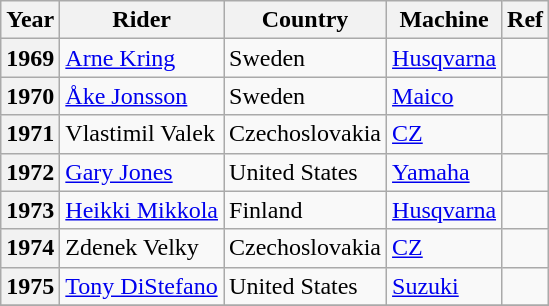<table class="wikitable">
<tr>
<th>Year</th>
<th>Rider</th>
<th>Country</th>
<th>Machine</th>
<th>Ref</th>
</tr>
<tr>
<th align="center">1969</th>
<td> <a href='#'>Arne Kring</a></td>
<td>Sweden</td>
<td><a href='#'>Husqvarna</a></td>
<td></td>
</tr>
<tr>
<th align="center">1970</th>
<td> <a href='#'>Åke Jonsson</a></td>
<td>Sweden</td>
<td><a href='#'>Maico</a></td>
<td></td>
</tr>
<tr>
<th align="center">1971</th>
<td> Vlastimil Valek</td>
<td>Czechoslovakia</td>
<td><a href='#'>CZ</a></td>
<td></td>
</tr>
<tr>
<th align="center">1972</th>
<td> <a href='#'>Gary Jones</a></td>
<td>United States</td>
<td><a href='#'>Yamaha</a></td>
<td></td>
</tr>
<tr>
<th align="center">1973</th>
<td> <a href='#'>Heikki Mikkola</a></td>
<td>Finland</td>
<td><a href='#'>Husqvarna</a></td>
<td></td>
</tr>
<tr>
<th align="center">1974</th>
<td> Zdenek Velky</td>
<td>Czechoslovakia</td>
<td><a href='#'>CZ</a></td>
<td></td>
</tr>
<tr>
<th align="center">1975</th>
<td> <a href='#'>Tony DiStefano</a></td>
<td>United States</td>
<td><a href='#'>Suzuki</a></td>
<td></td>
</tr>
<tr>
</tr>
</table>
